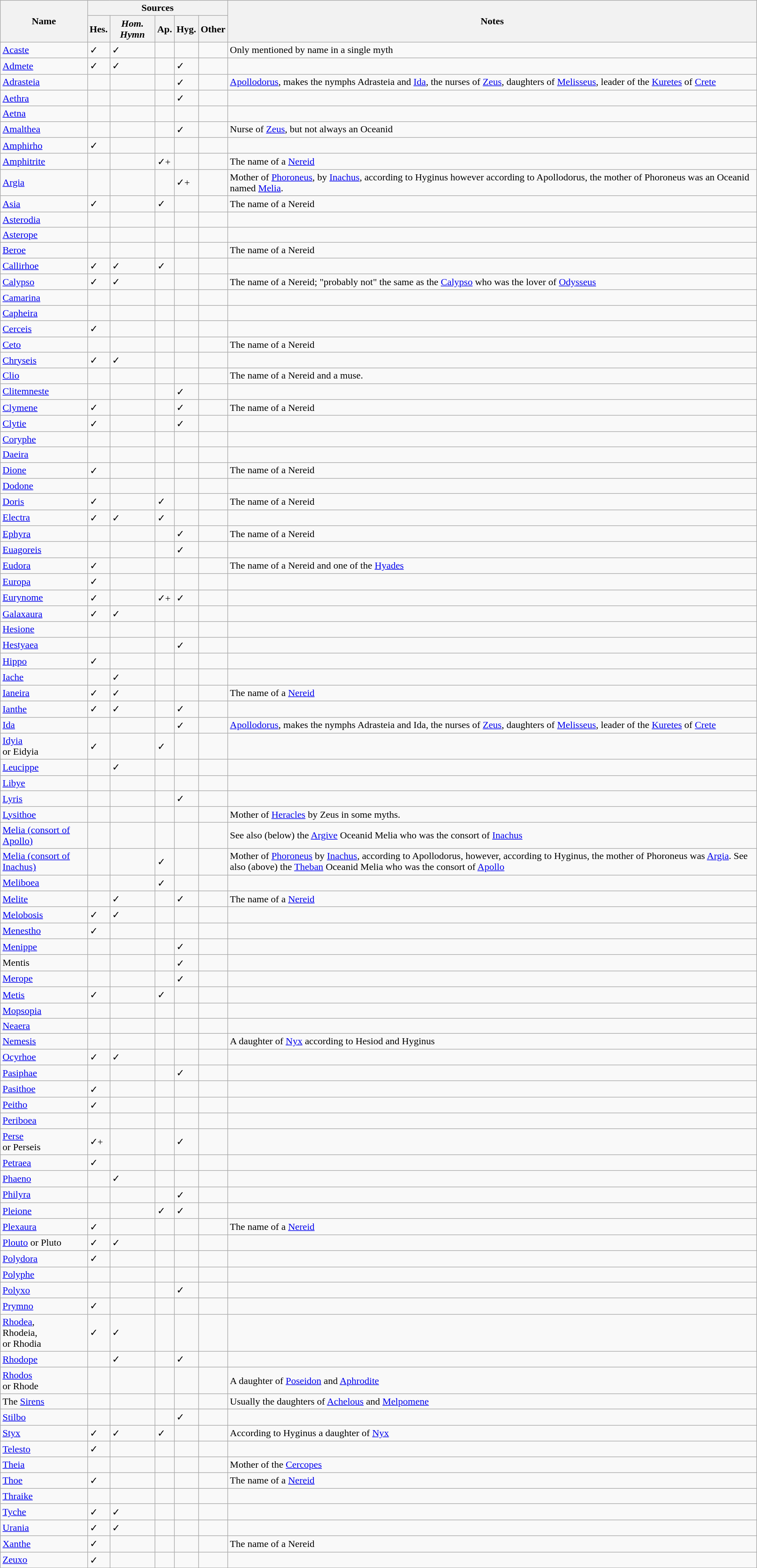<table class="sortable wikitable" style="text-align:left">
<tr>
<th rowspan="2">Name</th>
<th colspan="5">Sources</th>
<th rowspan="2">Notes</th>
</tr>
<tr>
<th>Hes.</th>
<th><em>Hom. Hymn</em></th>
<th>Ap.</th>
<th>Hyg.</th>
<th>Other</th>
</tr>
<tr>
<td><a href='#'>Acaste</a></td>
<td>✓</td>
<td>✓</td>
<td></td>
<td></td>
<td></td>
<td>Only mentioned by name in a single myth</td>
</tr>
<tr>
<td><a href='#'>Admete</a></td>
<td>✓</td>
<td>✓</td>
<td></td>
<td>✓</td>
<td></td>
<td></td>
</tr>
<tr>
<td><a href='#'>Adrasteia</a></td>
<td></td>
<td></td>
<td></td>
<td>✓</td>
<td></td>
<td><a href='#'>Apollodorus</a>,  makes the nymphs Adrasteia and <a href='#'>Ida</a>, the nurses of <a href='#'>Zeus</a>, daughters of <a href='#'>Melisseus</a>, leader of the <a href='#'>Kuretes</a> of <a href='#'>Crete</a></td>
</tr>
<tr>
<td><a href='#'>Aethra</a></td>
<td></td>
<td></td>
<td></td>
<td>✓</td>
<td></td>
<td></td>
</tr>
<tr>
<td><a href='#'>Aetna</a></td>
<td></td>
<td></td>
<td></td>
<td></td>
<td></td>
<td></td>
</tr>
<tr>
<td><a href='#'>Amalthea</a></td>
<td></td>
<td></td>
<td></td>
<td>✓</td>
<td></td>
<td>Nurse of <a href='#'>Zeus</a>, but not always an Oceanid</td>
</tr>
<tr>
<td><a href='#'>Amphirho</a></td>
<td>✓</td>
<td></td>
<td></td>
<td></td>
<td></td>
<td></td>
</tr>
<tr>
<td><a href='#'>Amphitrite</a></td>
<td></td>
<td></td>
<td>✓+</td>
<td></td>
<td></td>
<td>The name of a <a href='#'>Nereid</a></td>
</tr>
<tr>
<td><a href='#'>Argia</a></td>
<td></td>
<td></td>
<td></td>
<td>✓+</td>
<td></td>
<td>Mother of <a href='#'>Phoroneus</a>, by <a href='#'>Inachus</a>, according to Hyginus however according to Apollodorus, the mother of Phoroneus was an Oceanid named <a href='#'>Melia</a>.</td>
</tr>
<tr>
<td><a href='#'>Asia</a></td>
<td>✓</td>
<td></td>
<td>✓</td>
<td></td>
<td></td>
<td>The name of a Nereid</td>
</tr>
<tr>
<td><a href='#'>Asterodia</a></td>
<td></td>
<td></td>
<td></td>
<td></td>
<td></td>
<td></td>
</tr>
<tr>
<td><a href='#'>Asterope</a></td>
<td></td>
<td></td>
<td></td>
<td></td>
<td></td>
<td></td>
</tr>
<tr>
<td><a href='#'>Beroe</a></td>
<td></td>
<td></td>
<td></td>
<td></td>
<td></td>
<td>The name of a Nereid</td>
</tr>
<tr>
<td><a href='#'>Callirhoe</a></td>
<td>✓</td>
<td>✓</td>
<td>✓</td>
<td></td>
<td></td>
<td></td>
</tr>
<tr>
<td><a href='#'>Calypso</a></td>
<td>✓</td>
<td>✓</td>
<td></td>
<td></td>
<td></td>
<td>The name of a Nereid; "probably not" the same as the <a href='#'>Calypso</a> who was the lover of <a href='#'>Odysseus</a></td>
</tr>
<tr>
<td><a href='#'>Camarina</a></td>
<td></td>
<td></td>
<td></td>
<td></td>
<td></td>
<td></td>
</tr>
<tr>
<td><a href='#'>Capheira</a></td>
<td></td>
<td></td>
<td></td>
<td></td>
<td></td>
<td></td>
</tr>
<tr>
<td><a href='#'>Cerceis</a></td>
<td>✓</td>
<td></td>
<td></td>
<td></td>
<td></td>
<td></td>
</tr>
<tr>
<td><a href='#'>Ceto</a></td>
<td></td>
<td></td>
<td></td>
<td></td>
<td></td>
<td>The name of a Nereid</td>
</tr>
<tr>
<td><a href='#'>Chryseis</a></td>
<td>✓</td>
<td>✓</td>
<td></td>
<td></td>
<td></td>
<td></td>
</tr>
<tr>
<td><a href='#'>Clio</a></td>
<td></td>
<td></td>
<td></td>
<td></td>
<td></td>
<td>The name of a Nereid and a muse.</td>
</tr>
<tr>
<td><a href='#'>Clitemneste</a></td>
<td></td>
<td></td>
<td></td>
<td>✓</td>
<td></td>
<td></td>
</tr>
<tr>
<td><a href='#'>Clymene</a></td>
<td>✓</td>
<td></td>
<td></td>
<td>✓</td>
<td></td>
<td>The name of a Nereid</td>
</tr>
<tr>
<td><a href='#'>Clytie</a></td>
<td>✓</td>
<td></td>
<td></td>
<td>✓</td>
<td></td>
<td></td>
</tr>
<tr>
<td><a href='#'>Coryphe</a></td>
<td></td>
<td></td>
<td></td>
<td></td>
<td></td>
<td></td>
</tr>
<tr>
<td><a href='#'>Daeira</a></td>
<td></td>
<td></td>
<td></td>
<td></td>
<td></td>
<td></td>
</tr>
<tr>
<td><a href='#'>Dione</a></td>
<td>✓</td>
<td></td>
<td></td>
<td></td>
<td></td>
<td>The name of a Nereid</td>
</tr>
<tr>
<td><a href='#'>Dodone</a></td>
<td></td>
<td></td>
<td></td>
<td></td>
<td></td>
<td></td>
</tr>
<tr>
<td><a href='#'>Doris</a></td>
<td>✓</td>
<td></td>
<td>✓</td>
<td></td>
<td></td>
<td>The name of a Nereid</td>
</tr>
<tr>
<td><a href='#'>Electra</a></td>
<td>✓</td>
<td>✓</td>
<td>✓</td>
<td></td>
<td></td>
<td></td>
</tr>
<tr>
<td><a href='#'>Ephyra</a></td>
<td></td>
<td></td>
<td></td>
<td>✓</td>
<td></td>
<td>The name of a Nereid</td>
</tr>
<tr>
<td><a href='#'>Euagoreis</a></td>
<td></td>
<td></td>
<td></td>
<td>✓</td>
<td></td>
<td></td>
</tr>
<tr>
<td><a href='#'>Eudora</a></td>
<td>✓</td>
<td></td>
<td></td>
<td></td>
<td></td>
<td>The name of a Nereid and one of the <a href='#'>Hyades</a></td>
</tr>
<tr>
<td><a href='#'>Europa</a></td>
<td>✓</td>
<td></td>
<td></td>
<td></td>
<td></td>
<td></td>
</tr>
<tr>
<td><a href='#'>Eurynome</a></td>
<td>✓</td>
<td></td>
<td>✓+</td>
<td>✓</td>
<td></td>
<td></td>
</tr>
<tr>
<td><a href='#'>Galaxaura</a></td>
<td>✓</td>
<td>✓</td>
<td></td>
<td></td>
<td></td>
<td></td>
</tr>
<tr>
<td><a href='#'>Hesione</a></td>
<td></td>
<td></td>
<td></td>
<td></td>
<td></td>
<td></td>
</tr>
<tr>
<td><a href='#'>Hestyaea</a></td>
<td></td>
<td></td>
<td></td>
<td>✓</td>
<td></td>
<td></td>
</tr>
<tr>
<td><a href='#'>Hippo</a></td>
<td>✓</td>
<td></td>
<td></td>
<td></td>
<td></td>
<td></td>
</tr>
<tr>
<td><a href='#'>Iache</a></td>
<td></td>
<td>✓</td>
<td></td>
<td></td>
<td></td>
<td></td>
</tr>
<tr>
<td><a href='#'>Ianeira</a></td>
<td>✓</td>
<td>✓</td>
<td></td>
<td></td>
<td></td>
<td>The name of a <a href='#'>Nereid</a></td>
</tr>
<tr>
<td><a href='#'>Ianthe</a></td>
<td>✓</td>
<td>✓</td>
<td></td>
<td>✓</td>
<td></td>
<td></td>
</tr>
<tr>
<td><a href='#'>Ida</a></td>
<td></td>
<td></td>
<td></td>
<td>✓</td>
<td></td>
<td><a href='#'>Apollodorus</a>,  makes the nymphs Adrasteia and Ida, the nurses of <a href='#'>Zeus</a>, daughters of <a href='#'>Melisseus</a>, leader of the <a href='#'>Kuretes</a> of <a href='#'>Crete</a></td>
</tr>
<tr>
<td><a href='#'>Idyia</a><br>or Eidyia</td>
<td>✓</td>
<td></td>
<td>✓</td>
<td></td>
<td></td>
<td></td>
</tr>
<tr>
<td><a href='#'>Leucippe</a></td>
<td></td>
<td>✓</td>
<td></td>
<td></td>
<td></td>
<td></td>
</tr>
<tr>
<td><a href='#'>Libye</a></td>
<td></td>
<td></td>
<td></td>
<td></td>
<td></td>
<td></td>
</tr>
<tr>
<td><a href='#'>Lyris</a></td>
<td></td>
<td></td>
<td></td>
<td>✓</td>
<td></td>
<td></td>
</tr>
<tr>
<td><a href='#'>Lysithoe</a></td>
<td></td>
<td></td>
<td></td>
<td></td>
<td></td>
<td>Mother of <a href='#'>Heracles</a> by Zeus in some myths.</td>
</tr>
<tr>
<td><a href='#'>Melia (consort of Apollo)</a></td>
<td></td>
<td></td>
<td></td>
<td></td>
<td></td>
<td>See also (below) the <a href='#'>Argive</a> Oceanid Melia who was the consort of <a href='#'>Inachus</a></td>
</tr>
<tr>
<td><a href='#'>Melia (consort of Inachus)</a></td>
<td></td>
<td></td>
<td>✓</td>
<td></td>
<td></td>
<td>Mother of <a href='#'>Phoroneus</a> by <a href='#'>Inachus</a>, according to Apollodorus, however, according to Hyginus, the mother of Phoroneus was <a href='#'>Argia</a>. See also (above) the <a href='#'>Theban</a> Oceanid Melia who was the consort of <a href='#'>Apollo</a></td>
</tr>
<tr>
<td><a href='#'>Meliboea</a></td>
<td></td>
<td></td>
<td>✓</td>
<td></td>
<td></td>
<td></td>
</tr>
<tr>
<td><a href='#'>Melite</a></td>
<td></td>
<td>✓</td>
<td></td>
<td>✓</td>
<td></td>
<td>The name of a <a href='#'>Nereid</a></td>
</tr>
<tr>
<td><a href='#'>Melobosis</a></td>
<td>✓</td>
<td>✓</td>
<td></td>
<td></td>
<td></td>
<td></td>
</tr>
<tr>
<td><a href='#'>Menestho</a></td>
<td>✓</td>
<td></td>
<td></td>
<td></td>
<td></td>
<td></td>
</tr>
<tr>
<td><a href='#'>Menippe</a></td>
<td></td>
<td></td>
<td></td>
<td>✓</td>
<td></td>
<td></td>
</tr>
<tr>
<td>Mentis</td>
<td></td>
<td></td>
<td></td>
<td>✓</td>
<td></td>
<td></td>
</tr>
<tr>
<td><a href='#'>Merope</a></td>
<td></td>
<td></td>
<td></td>
<td>✓</td>
<td></td>
<td></td>
</tr>
<tr>
<td><a href='#'>Metis</a></td>
<td>✓</td>
<td></td>
<td>✓</td>
<td></td>
<td></td>
<td></td>
</tr>
<tr>
<td><a href='#'>Mopsopia</a></td>
<td></td>
<td></td>
<td></td>
<td></td>
<td></td>
<td></td>
</tr>
<tr>
<td><a href='#'>Neaera</a></td>
<td></td>
<td></td>
<td></td>
<td></td>
<td></td>
<td></td>
</tr>
<tr>
<td><a href='#'>Nemesis</a></td>
<td></td>
<td></td>
<td></td>
<td></td>
<td></td>
<td>A daughter of <a href='#'>Nyx</a> according to Hesiod and Hyginus</td>
</tr>
<tr>
<td><a href='#'>Ocyrhoe</a></td>
<td>✓</td>
<td>✓</td>
<td></td>
<td></td>
<td></td>
<td></td>
</tr>
<tr>
<td><a href='#'>Pasiphae</a></td>
<td></td>
<td></td>
<td></td>
<td>✓</td>
<td></td>
<td></td>
</tr>
<tr>
<td><a href='#'>Pasithoe</a></td>
<td>✓</td>
<td></td>
<td></td>
<td></td>
<td></td>
<td></td>
</tr>
<tr>
<td><a href='#'>Peitho</a></td>
<td>✓</td>
<td></td>
<td></td>
<td></td>
<td></td>
<td></td>
</tr>
<tr>
<td><a href='#'>Periboea</a></td>
<td></td>
<td></td>
<td></td>
<td></td>
<td></td>
<td></td>
</tr>
<tr>
<td><a href='#'>Perse</a><br>or Perseis</td>
<td>✓+</td>
<td></td>
<td></td>
<td>✓</td>
<td></td>
<td></td>
</tr>
<tr>
<td><a href='#'>Petraea</a></td>
<td>✓</td>
<td></td>
<td></td>
<td></td>
<td></td>
<td></td>
</tr>
<tr>
<td><a href='#'>Phaeno</a></td>
<td></td>
<td>✓</td>
<td></td>
<td></td>
<td></td>
<td></td>
</tr>
<tr>
<td><a href='#'>Philyra</a></td>
<td></td>
<td></td>
<td></td>
<td>✓</td>
<td></td>
<td></td>
</tr>
<tr>
<td><a href='#'>Pleione</a></td>
<td></td>
<td></td>
<td>✓</td>
<td>✓</td>
<td></td>
<td></td>
</tr>
<tr>
<td><a href='#'>Plexaura</a></td>
<td>✓</td>
<td></td>
<td></td>
<td></td>
<td></td>
<td>The name of a <a href='#'>Nereid</a></td>
</tr>
<tr>
<td><a href='#'>Plouto</a> or Pluto</td>
<td>✓</td>
<td>✓</td>
<td></td>
<td></td>
<td></td>
<td></td>
</tr>
<tr>
<td><a href='#'>Polydora</a></td>
<td>✓</td>
<td></td>
<td></td>
<td></td>
<td></td>
<td></td>
</tr>
<tr>
<td><a href='#'>Polyphe</a></td>
<td></td>
<td></td>
<td></td>
<td></td>
<td></td>
<td></td>
</tr>
<tr>
<td><a href='#'>Polyxo</a></td>
<td></td>
<td></td>
<td></td>
<td>✓</td>
<td></td>
<td></td>
</tr>
<tr>
<td><a href='#'>Prymno</a></td>
<td>✓</td>
<td></td>
<td></td>
<td></td>
<td></td>
<td></td>
</tr>
<tr>
<td><a href='#'>Rhodea</a>,<br>Rhodeia,<br>or Rhodia</td>
<td>✓</td>
<td>✓</td>
<td></td>
<td></td>
<td></td>
<td></td>
</tr>
<tr>
<td><a href='#'>Rhodope</a></td>
<td></td>
<td>✓</td>
<td></td>
<td>✓</td>
<td></td>
<td></td>
</tr>
<tr>
<td><a href='#'>Rhodos</a><br>or Rhode</td>
<td></td>
<td></td>
<td></td>
<td></td>
<td></td>
<td>A daughter of <a href='#'>Poseidon</a> and <a href='#'>Aphrodite</a></td>
</tr>
<tr>
<td>The <a href='#'>Sirens</a></td>
<td></td>
<td></td>
<td></td>
<td></td>
<td></td>
<td>Usually the daughters of <a href='#'>Achelous</a> and <a href='#'>Melpomene</a></td>
</tr>
<tr>
<td><a href='#'>Stilbo</a></td>
<td></td>
<td></td>
<td></td>
<td>✓</td>
<td></td>
<td></td>
</tr>
<tr>
<td><a href='#'>Styx</a></td>
<td>✓</td>
<td>✓</td>
<td>✓</td>
<td></td>
<td></td>
<td>According to Hyginus a daughter of <a href='#'>Nyx</a></td>
</tr>
<tr>
<td><a href='#'>Telesto</a></td>
<td>✓</td>
<td></td>
<td></td>
<td></td>
<td></td>
<td></td>
</tr>
<tr>
<td><a href='#'>Theia</a></td>
<td></td>
<td></td>
<td></td>
<td></td>
<td></td>
<td>Mother of the <a href='#'>Cercopes</a></td>
</tr>
<tr>
<td><a href='#'>Thoe</a></td>
<td>✓</td>
<td></td>
<td></td>
<td></td>
<td></td>
<td>The name of a <a href='#'>Nereid</a></td>
</tr>
<tr>
<td><a href='#'>Thraike</a></td>
<td></td>
<td></td>
<td></td>
<td></td>
<td></td>
<td></td>
</tr>
<tr>
<td><a href='#'>Tyche</a></td>
<td>✓</td>
<td>✓</td>
<td></td>
<td></td>
<td></td>
<td></td>
</tr>
<tr>
<td><a href='#'>Urania</a></td>
<td>✓</td>
<td>✓</td>
<td></td>
<td></td>
<td></td>
<td></td>
</tr>
<tr>
<td><a href='#'>Xanthe</a></td>
<td>✓</td>
<td></td>
<td></td>
<td></td>
<td></td>
<td>The name of a Nereid</td>
</tr>
<tr>
<td><a href='#'>Zeuxo</a></td>
<td>✓</td>
<td></td>
<td></td>
<td></td>
<td></td>
<td></td>
</tr>
</table>
